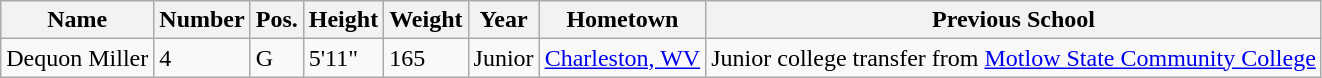<table class="wikitable sortable" border="1">
<tr>
<th>Name</th>
<th>Number</th>
<th>Pos.</th>
<th>Height</th>
<th>Weight</th>
<th>Year</th>
<th>Hometown</th>
<th class="unsortable">Previous School</th>
</tr>
<tr>
<td>Dequon Miller</td>
<td>4</td>
<td>G</td>
<td>5'11"</td>
<td>165</td>
<td>Junior</td>
<td><a href='#'>Charleston, WV</a></td>
<td>Junior college transfer from <a href='#'>Motlow State Community College</a></td>
</tr>
</table>
